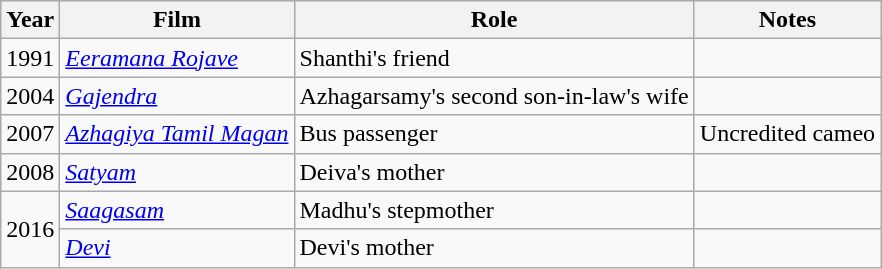<table class="wikitable">
<tr>
<th>Year</th>
<th>Film</th>
<th>Role</th>
<th>Notes</th>
</tr>
<tr>
<td>1991</td>
<td><em><a href='#'>Eeramana Rojave</a></em></td>
<td>Shanthi's friend</td>
<td></td>
</tr>
<tr>
<td>2004</td>
<td><em><a href='#'>Gajendra</a></em></td>
<td>Azhagarsamy's second son-in-law's wife</td>
<td></td>
</tr>
<tr>
<td>2007</td>
<td><em><a href='#'>Azhagiya Tamil Magan</a></em></td>
<td>Bus passenger</td>
<td>Uncredited cameo</td>
</tr>
<tr>
<td>2008</td>
<td><em><a href='#'>Satyam</a></em></td>
<td>Deiva's mother</td>
<td></td>
</tr>
<tr>
<td rowspan="2">2016</td>
<td><em><a href='#'>Saagasam</a></em></td>
<td>Madhu's stepmother</td>
<td></td>
</tr>
<tr>
<td><em><a href='#'>Devi</a></em></td>
<td>Devi's mother</td>
<td></td>
</tr>
</table>
